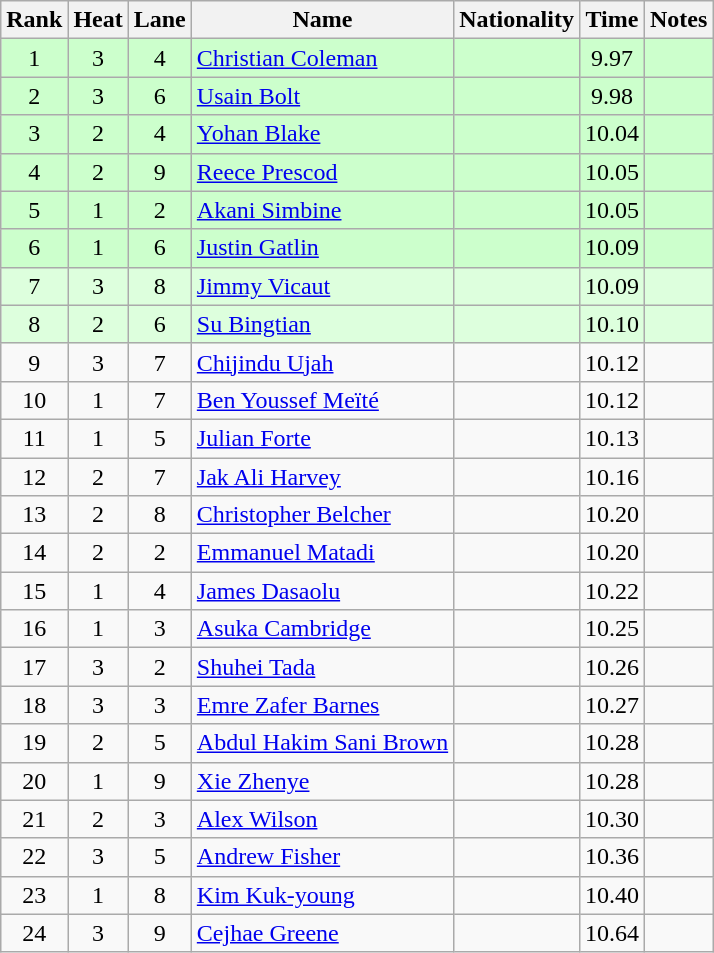<table class="wikitable sortable" style="text-align:center">
<tr>
<th>Rank</th>
<th>Heat</th>
<th>Lane</th>
<th>Name</th>
<th>Nationality</th>
<th>Time</th>
<th>Notes</th>
</tr>
<tr bgcolor=ccffcc>
<td>1</td>
<td>3</td>
<td>4</td>
<td align=left><a href='#'>Christian Coleman</a></td>
<td align=left></td>
<td>9.97</td>
<td></td>
</tr>
<tr bgcolor=ccffcc>
<td>2</td>
<td>3</td>
<td>6</td>
<td align=left><a href='#'>Usain Bolt</a></td>
<td align=left></td>
<td>9.98</td>
<td></td>
</tr>
<tr bgcolor=ccffcc>
<td>3</td>
<td>2</td>
<td>4</td>
<td align=left><a href='#'>Yohan Blake</a></td>
<td align=left></td>
<td>10.04</td>
<td></td>
</tr>
<tr bgcolor=ccffcc>
<td>4</td>
<td>2</td>
<td>9</td>
<td align=left><a href='#'>Reece Prescod</a></td>
<td align=left></td>
<td>10.05</td>
<td></td>
</tr>
<tr bgcolor=ccffcc>
<td>5</td>
<td>1</td>
<td>2</td>
<td align=left><a href='#'>Akani Simbine</a></td>
<td align=left></td>
<td>10.05</td>
<td></td>
</tr>
<tr bgcolor=ccffcc>
<td>6</td>
<td>1</td>
<td>6</td>
<td align=left><a href='#'>Justin Gatlin</a></td>
<td align=left></td>
<td>10.09</td>
<td></td>
</tr>
<tr bgcolor=ddffdd>
<td>7</td>
<td>3</td>
<td>8</td>
<td align=left><a href='#'>Jimmy Vicaut</a></td>
<td align=left></td>
<td>10.09</td>
<td></td>
</tr>
<tr bgcolor=ddffdd>
<td>8</td>
<td>2</td>
<td>6</td>
<td align=left><a href='#'>Su Bingtian</a></td>
<td align=left></td>
<td>10.10</td>
<td></td>
</tr>
<tr>
<td>9</td>
<td>3</td>
<td>7</td>
<td align=left><a href='#'>Chijindu Ujah</a></td>
<td align=left></td>
<td>10.12</td>
<td></td>
</tr>
<tr>
<td>10</td>
<td>1</td>
<td>7</td>
<td align=left><a href='#'>Ben Youssef Meïté</a></td>
<td align=left></td>
<td>10.12</td>
<td></td>
</tr>
<tr>
<td>11</td>
<td>1</td>
<td>5</td>
<td align=left><a href='#'>Julian Forte</a></td>
<td align=left></td>
<td>10.13</td>
<td></td>
</tr>
<tr>
<td>12</td>
<td>2</td>
<td>7</td>
<td align=left><a href='#'>Jak Ali Harvey</a></td>
<td align=left></td>
<td>10.16</td>
<td></td>
</tr>
<tr>
<td>13</td>
<td>2</td>
<td>8</td>
<td align=left><a href='#'>Christopher Belcher</a></td>
<td align=left></td>
<td>10.20</td>
<td></td>
</tr>
<tr>
<td>14</td>
<td>2</td>
<td>2</td>
<td align=left><a href='#'>Emmanuel Matadi</a></td>
<td align=left></td>
<td>10.20</td>
<td></td>
</tr>
<tr>
<td>15</td>
<td>1</td>
<td>4</td>
<td align=left><a href='#'>James Dasaolu</a></td>
<td align=left></td>
<td>10.22</td>
<td></td>
</tr>
<tr>
<td>16</td>
<td>1</td>
<td>3</td>
<td align=left><a href='#'>Asuka Cambridge</a></td>
<td align=left></td>
<td>10.25</td>
<td></td>
</tr>
<tr>
<td>17</td>
<td>3</td>
<td>2</td>
<td align=left><a href='#'>Shuhei Tada</a></td>
<td align=left></td>
<td>10.26</td>
<td></td>
</tr>
<tr>
<td>18</td>
<td>3</td>
<td>3</td>
<td align=left><a href='#'>Emre Zafer Barnes</a></td>
<td align=left></td>
<td>10.27</td>
<td></td>
</tr>
<tr>
<td>19</td>
<td>2</td>
<td>5</td>
<td align=left><a href='#'>Abdul Hakim Sani Brown</a></td>
<td align=left></td>
<td>10.28</td>
<td></td>
</tr>
<tr>
<td>20</td>
<td>1</td>
<td>9</td>
<td align=left><a href='#'>Xie Zhenye</a></td>
<td align=left></td>
<td>10.28</td>
<td></td>
</tr>
<tr>
<td>21</td>
<td>2</td>
<td>3</td>
<td align=left><a href='#'>Alex Wilson</a></td>
<td align=left></td>
<td>10.30</td>
<td></td>
</tr>
<tr>
<td>22</td>
<td>3</td>
<td>5</td>
<td align=left><a href='#'>Andrew Fisher</a></td>
<td align=left></td>
<td>10.36</td>
<td></td>
</tr>
<tr>
<td>23</td>
<td>1</td>
<td>8</td>
<td align=left><a href='#'>Kim Kuk-young</a></td>
<td align=left></td>
<td>10.40</td>
<td></td>
</tr>
<tr>
<td>24</td>
<td>3</td>
<td>9</td>
<td align=left><a href='#'>Cejhae Greene</a></td>
<td align=left></td>
<td>10.64</td>
<td></td>
</tr>
</table>
